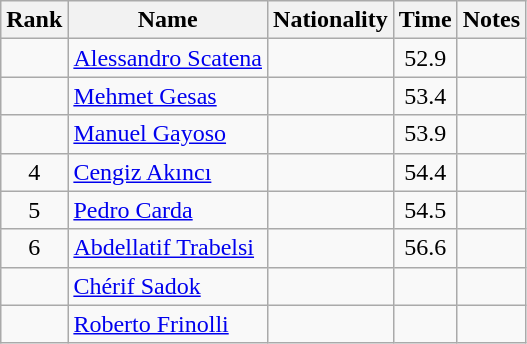<table class="wikitable sortable" style="text-align:center">
<tr>
<th>Rank</th>
<th>Name</th>
<th>Nationality</th>
<th>Time</th>
<th>Notes</th>
</tr>
<tr>
<td></td>
<td align=left><a href='#'>Alessandro Scatena</a></td>
<td align=left></td>
<td>52.9</td>
<td></td>
</tr>
<tr>
<td></td>
<td align=left><a href='#'>Mehmet Gesas</a></td>
<td align=left></td>
<td>53.4</td>
<td></td>
</tr>
<tr>
<td></td>
<td align=left><a href='#'>Manuel Gayoso</a></td>
<td align=left></td>
<td>53.9</td>
<td></td>
</tr>
<tr>
<td>4</td>
<td align=left><a href='#'>Cengiz Akıncı</a></td>
<td align=left></td>
<td>54.4</td>
<td></td>
</tr>
<tr>
<td>5</td>
<td align=left><a href='#'>Pedro Carda</a></td>
<td align=left></td>
<td>54.5</td>
<td></td>
</tr>
<tr>
<td>6</td>
<td align=left><a href='#'>Abdellatif Trabelsi</a></td>
<td align=left></td>
<td>56.6</td>
<td></td>
</tr>
<tr>
<td></td>
<td align=left><a href='#'>Chérif Sadok</a></td>
<td align=left></td>
<td></td>
<td></td>
</tr>
<tr>
<td></td>
<td align=left><a href='#'>Roberto Frinolli</a></td>
<td align=left></td>
<td></td>
<td></td>
</tr>
</table>
